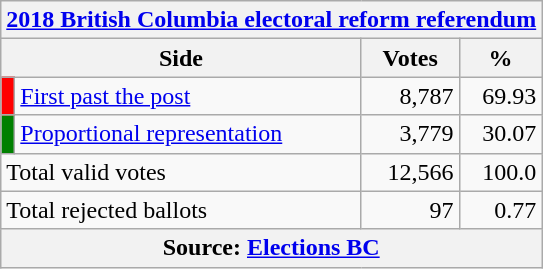<table class="wikitable">
<tr>
<th colspan=4><a href='#'>2018 British Columbia electoral reform referendum</a></th>
</tr>
<tr>
<th colspan=2>Side</th>
<th>Votes</th>
<th>%</th>
</tr>
<tr>
<td bgcolor="red"></td>
<td><a href='#'>First past the post</a></td>
<td align="right">8,787</td>
<td align="right">69.93</td>
</tr>
<tr>
<td bgcolor="green"></td>
<td><a href='#'>Proportional representation</a></td>
<td align="right">3,779</td>
<td align="right">30.07</td>
</tr>
<tr>
<td colspan="2">Total valid votes</td>
<td align="right">12,566</td>
<td align="right">100.0</td>
</tr>
<tr>
<td colspan="2">Total rejected ballots</td>
<td align="right">97</td>
<td align="right">0.77</td>
</tr>
<tr>
<th colspan="4">Source: <a href='#'>Elections BC</a></th>
</tr>
</table>
